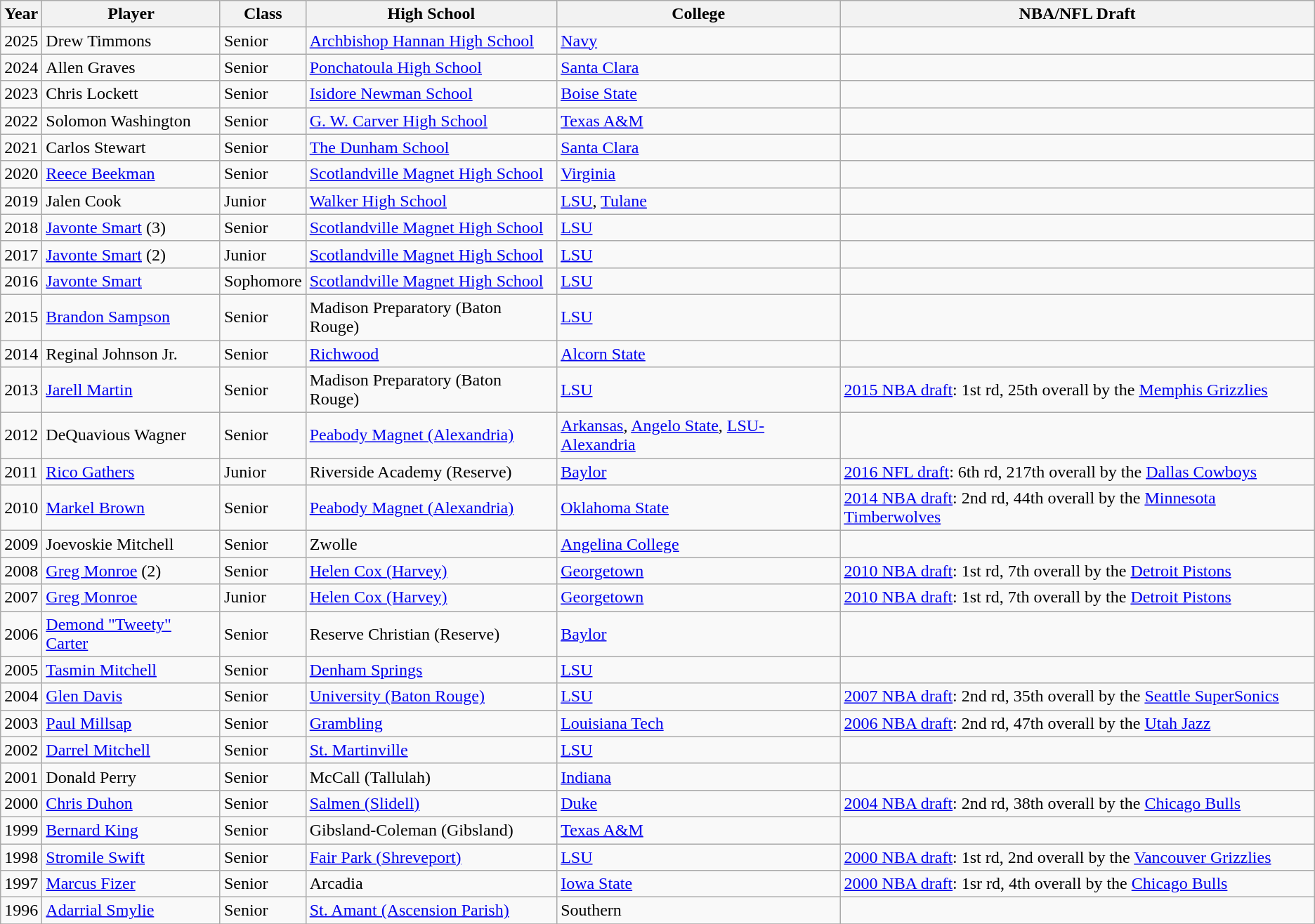<table class="wikitable sortable">
<tr>
<th>Year</th>
<th>Player</th>
<th>Class</th>
<th>High School</th>
<th>College</th>
<th>NBA/NFL Draft</th>
</tr>
<tr>
<td>2025</td>
<td>Drew Timmons</td>
<td>Senior</td>
<td><a href='#'>Archbishop Hannan High School</a></td>
<td><a href='#'>Navy</a></td>
</tr>
<tr>
<td>2024</td>
<td>Allen Graves</td>
<td>Senior</td>
<td><a href='#'>Ponchatoula High School</a></td>
<td><a href='#'>Santa Clara</a></td>
<td></td>
</tr>
<tr>
<td>2023</td>
<td>Chris Lockett</td>
<td>Senior</td>
<td><a href='#'>Isidore Newman School</a></td>
<td><a href='#'>Boise State</a></td>
<td></td>
</tr>
<tr>
<td>2022</td>
<td>Solomon Washington</td>
<td>Senior</td>
<td><a href='#'>G. W. Carver High School</a></td>
<td><a href='#'>Texas A&M</a></td>
<td></td>
</tr>
<tr>
<td>2021</td>
<td>Carlos Stewart</td>
<td>Senior</td>
<td><a href='#'>The Dunham School</a></td>
<td><a href='#'>Santa Clara</a></td>
<td></td>
</tr>
<tr>
<td>2020</td>
<td><a href='#'>Reece Beekman</a></td>
<td>Senior</td>
<td><a href='#'>Scotlandville Magnet High School</a></td>
<td><a href='#'>Virginia</a></td>
<td></td>
</tr>
<tr>
<td>2019</td>
<td>Jalen Cook</td>
<td>Junior</td>
<td><a href='#'>Walker High School</a></td>
<td><a href='#'>LSU</a>, <a href='#'>Tulane</a></td>
<td></td>
</tr>
<tr>
<td>2018</td>
<td><a href='#'>Javonte Smart</a> (3)</td>
<td>Senior</td>
<td><a href='#'>Scotlandville Magnet High School</a></td>
<td><a href='#'>LSU</a></td>
<td></td>
</tr>
<tr>
<td>2017</td>
<td><a href='#'>Javonte Smart</a> (2)</td>
<td>Junior</td>
<td><a href='#'>Scotlandville Magnet High School</a></td>
<td><a href='#'>LSU</a></td>
<td></td>
</tr>
<tr>
<td>2016</td>
<td><a href='#'>Javonte Smart</a></td>
<td>Sophomore</td>
<td><a href='#'>Scotlandville Magnet High School</a></td>
<td><a href='#'>LSU</a></td>
<td></td>
</tr>
<tr>
<td>2015</td>
<td><a href='#'>Brandon Sampson</a></td>
<td>Senior</td>
<td>Madison Preparatory (Baton Rouge)</td>
<td><a href='#'>LSU</a></td>
<td></td>
</tr>
<tr>
<td>2014</td>
<td>Reginal Johnson Jr.</td>
<td>Senior</td>
<td><a href='#'>Richwood</a></td>
<td><a href='#'>Alcorn State</a></td>
<td></td>
</tr>
<tr>
<td>2013</td>
<td><a href='#'>Jarell Martin</a></td>
<td>Senior</td>
<td>Madison Preparatory (Baton Rouge)</td>
<td><a href='#'>LSU</a></td>
<td><a href='#'>2015 NBA draft</a>: 1st rd, 25th overall by the <a href='#'>Memphis Grizzlies</a></td>
</tr>
<tr --->
<td>2012</td>
<td>DeQuavious Wagner</td>
<td>Senior</td>
<td><a href='#'>Peabody Magnet (Alexandria)</a></td>
<td><a href='#'>Arkansas</a>, <a href='#'>Angelo State</a>, <a href='#'>LSU-Alexandria</a></td>
<td></td>
</tr>
<tr --->
<td>2011</td>
<td><a href='#'>Rico Gathers</a></td>
<td>Junior</td>
<td>Riverside Academy (Reserve)</td>
<td><a href='#'>Baylor</a></td>
<td><a href='#'>2016 NFL draft</a>: 6th rd, 217th overall by the <a href='#'>Dallas Cowboys</a></td>
</tr>
<tr --->
<td>2010</td>
<td><a href='#'>Markel Brown</a></td>
<td>Senior</td>
<td><a href='#'>Peabody Magnet (Alexandria)</a></td>
<td><a href='#'>Oklahoma State</a></td>
<td><a href='#'>2014 NBA draft</a>: 2nd rd, 44th overall by the <a href='#'>Minnesota Timberwolves</a></td>
</tr>
<tr --->
<td>2009</td>
<td>Joevoskie Mitchell</td>
<td>Senior</td>
<td>Zwolle</td>
<td><a href='#'>Angelina College</a></td>
<td></td>
</tr>
<tr --->
<td>2008</td>
<td><a href='#'>Greg Monroe</a> (2)</td>
<td>Senior</td>
<td><a href='#'>Helen Cox (Harvey)</a></td>
<td><a href='#'>Georgetown</a></td>
<td><a href='#'>2010 NBA draft</a>: 1st rd, 7th overall by the <a href='#'>Detroit Pistons</a></td>
</tr>
<tr --->
<td>2007</td>
<td><a href='#'>Greg Monroe</a></td>
<td>Junior</td>
<td><a href='#'>Helen Cox (Harvey)</a></td>
<td><a href='#'>Georgetown</a></td>
<td><a href='#'>2010 NBA draft</a>: 1st rd, 7th overall by the <a href='#'>Detroit Pistons</a></td>
</tr>
<tr --->
<td>2006</td>
<td><a href='#'>Demond "Tweety" Carter</a></td>
<td>Senior</td>
<td>Reserve Christian (Reserve)</td>
<td><a href='#'>Baylor</a></td>
<td></td>
</tr>
<tr --->
<td>2005</td>
<td><a href='#'>Tasmin Mitchell</a></td>
<td>Senior</td>
<td><a href='#'>Denham Springs</a></td>
<td><a href='#'>LSU</a></td>
<td></td>
</tr>
<tr --->
<td>2004</td>
<td><a href='#'>Glen Davis</a></td>
<td>Senior</td>
<td><a href='#'>University (Baton Rouge)</a></td>
<td><a href='#'>LSU</a></td>
<td><a href='#'>2007 NBA draft</a>: 2nd rd, 35th overall by the <a href='#'>Seattle SuperSonics</a></td>
</tr>
<tr --->
<td>2003</td>
<td><a href='#'>Paul Millsap</a></td>
<td>Senior</td>
<td><a href='#'>Grambling</a></td>
<td><a href='#'>Louisiana Tech</a></td>
<td><a href='#'>2006 NBA draft</a>: 2nd rd, 47th overall by the <a href='#'>Utah Jazz</a></td>
</tr>
<tr --->
<td>2002</td>
<td><a href='#'>Darrel Mitchell</a></td>
<td>Senior</td>
<td><a href='#'>St. Martinville</a></td>
<td><a href='#'>LSU</a></td>
<td></td>
</tr>
<tr --->
<td>2001</td>
<td>Donald Perry</td>
<td>Senior</td>
<td>McCall (Tallulah)</td>
<td><a href='#'>Indiana</a></td>
<td></td>
</tr>
<tr --->
<td>2000</td>
<td><a href='#'>Chris Duhon</a></td>
<td>Senior</td>
<td><a href='#'>Salmen (Slidell)</a></td>
<td><a href='#'>Duke</a></td>
<td><a href='#'>2004 NBA draft</a>: 2nd rd, 38th overall by the <a href='#'>Chicago Bulls</a></td>
</tr>
<tr --->
<td>1999</td>
<td><a href='#'>Bernard King</a></td>
<td>Senior</td>
<td>Gibsland-Coleman (Gibsland)</td>
<td><a href='#'>Texas A&M</a></td>
<td></td>
</tr>
<tr --->
<td>1998</td>
<td><a href='#'>Stromile Swift</a></td>
<td>Senior</td>
<td><a href='#'>Fair Park (Shreveport)</a></td>
<td><a href='#'>LSU</a></td>
<td><a href='#'>2000 NBA draft</a>: 1st rd, 2nd overall by the <a href='#'>Vancouver Grizzlies</a></td>
</tr>
<tr --->
<td>1997</td>
<td><a href='#'>Marcus Fizer</a></td>
<td>Senior</td>
<td>Arcadia</td>
<td><a href='#'>Iowa State</a></td>
<td><a href='#'>2000 NBA draft</a>: 1sr rd, 4th overall by the <a href='#'>Chicago Bulls</a></td>
</tr>
<tr --->
<td>1996</td>
<td><a href='#'>Adarrial Smylie</a></td>
<td>Senior</td>
<td><a href='#'>St. Amant (Ascension Parish)</a></td>
<td>Southern</td>
<td></td>
</tr>
<tr --->
</tr>
</table>
